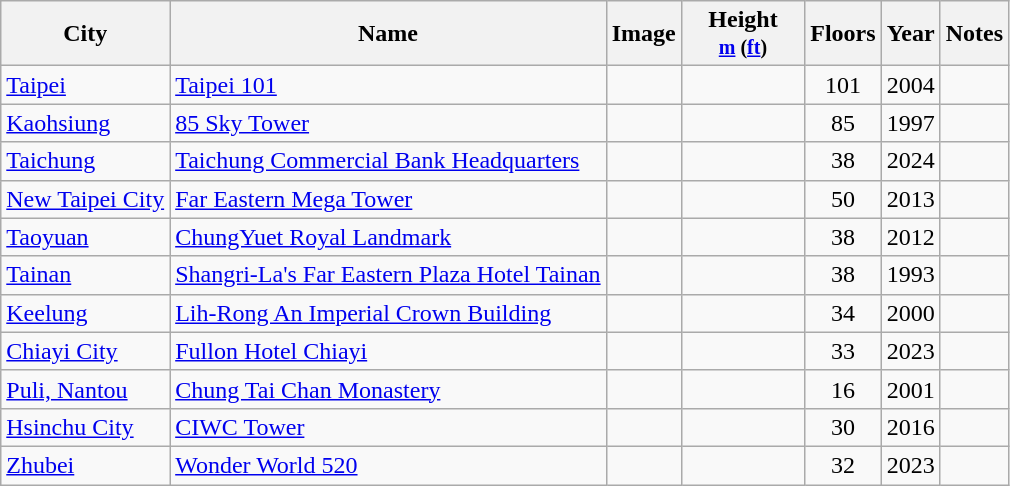<table class="wikitable sortable">
<tr>
<th>City</th>
<th>Name</th>
<th class="unsortable">Image</th>
<th width="75px">Height<br><small><a href='#'>m</a> (<a href='#'>ft</a>)</small></th>
<th>Floors</th>
<th>Year</th>
<th class="unsortable">Notes</th>
</tr>
<tr>
<td><a href='#'>Taipei</a></td>
<td><a href='#'>Taipei 101</a></td>
<td></td>
<td align="center"></td>
<td align="center">101</td>
<td align="center">2004</td>
<td></td>
</tr>
<tr>
<td><a href='#'>Kaohsiung</a></td>
<td><a href='#'>85 Sky Tower</a></td>
<td></td>
<td align="center"></td>
<td align="center">85</td>
<td align="center">1997</td>
<td></td>
</tr>
<tr>
<td><a href='#'>Taichung</a></td>
<td><a href='#'>Taichung Commercial Bank Headquarters</a></td>
<td></td>
<td align="center"></td>
<td align="center">38</td>
<td align="center">2024</td>
<td></td>
</tr>
<tr>
<td><a href='#'>New Taipei City</a></td>
<td><a href='#'>Far Eastern Mega Tower</a></td>
<td></td>
<td align="center"></td>
<td align="center">50</td>
<td align="center">2013</td>
<td></td>
</tr>
<tr>
<td><a href='#'>Taoyuan</a></td>
<td><a href='#'>ChungYuet Royal Landmark</a></td>
<td></td>
<td align="center"></td>
<td align="center">38</td>
<td align="center">2012</td>
<td></td>
</tr>
<tr>
<td><a href='#'>Tainan</a></td>
<td><a href='#'>Shangri-La's Far Eastern Plaza Hotel Tainan</a></td>
<td></td>
<td align="center"></td>
<td align="center">38</td>
<td align="center">1993</td>
<td></td>
</tr>
<tr>
<td><a href='#'>Keelung</a></td>
<td><a href='#'>Lih-Rong An Imperial Crown Building</a></td>
<td></td>
<td align="center"></td>
<td align="center">34</td>
<td align="center">2000</td>
<td></td>
</tr>
<tr>
<td><a href='#'>Chiayi City</a></td>
<td><a href='#'>Fullon Hotel Chiayi</a></td>
<td></td>
<td align="center"></td>
<td align="center">33</td>
<td align="center">2023</td>
<td></td>
</tr>
<tr>
<td><a href='#'>Puli, Nantou</a></td>
<td><a href='#'>Chung Tai Chan Monastery</a></td>
<td></td>
<td align="center"></td>
<td align="center">16</td>
<td align="center">2001</td>
<td></td>
</tr>
<tr>
<td><a href='#'>Hsinchu City</a></td>
<td><a href='#'>CIWC Tower</a></td>
<td></td>
<td align="center"></td>
<td align="center">30</td>
<td align="center">2016</td>
<td></td>
</tr>
<tr>
<td><a href='#'>Zhubei</a></td>
<td><a href='#'>Wonder World 520</a></td>
<td></td>
<td align="center"></td>
<td align="center">32</td>
<td align="center">2023</td>
<td></td>
</tr>
</table>
